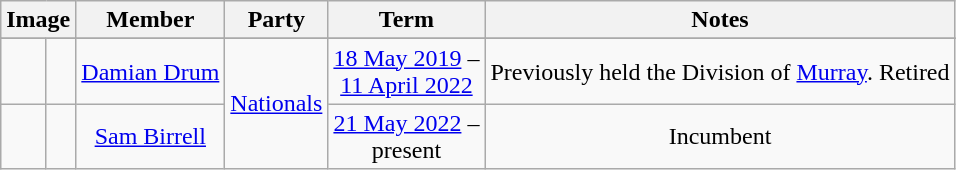<table class=wikitable style="text-align:center">
<tr>
<th colspan=2>Image</th>
<th>Member</th>
<th>Party</th>
<th>Term</th>
<th>Notes</th>
</tr>
<tr>
</tr>
<tr>
<td> </td>
<td></td>
<td><a href='#'>Damian Drum</a><br></td>
<td rowspan="2"><a href='#'>Nationals</a></td>
<td nowrap><a href='#'>18 May 2019</a> –<br><a href='#'>11 April 2022</a></td>
<td>Previously held the Division of <a href='#'>Murray</a>. Retired</td>
</tr>
<tr>
<td> </td>
<td></td>
<td><a href='#'>Sam Birrell</a><br></td>
<td nowrap><a href='#'>21 May 2022</a> –<br>present</td>
<td>Incumbent</td>
</tr>
</table>
